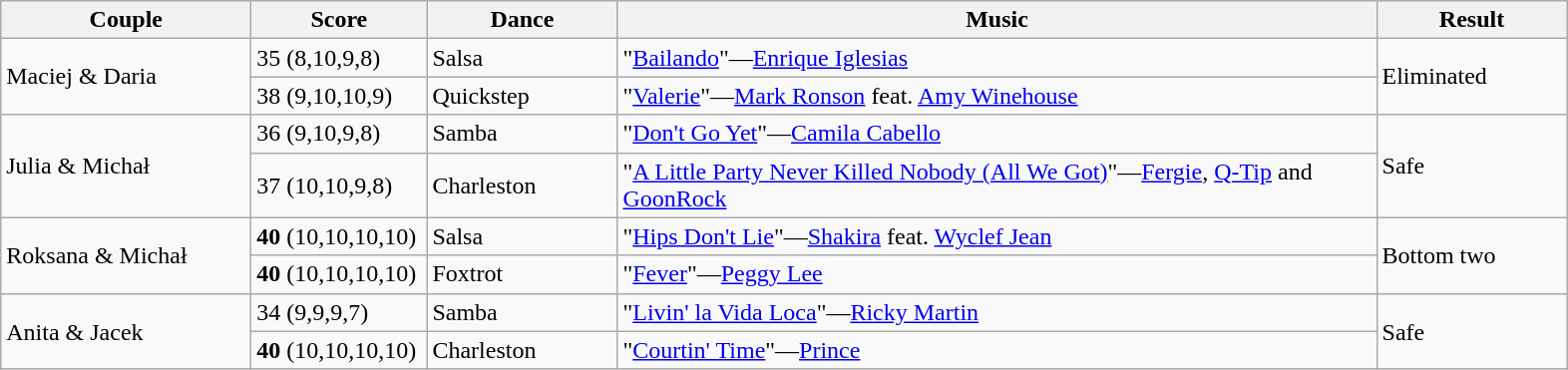<table class="wikitable">
<tr>
<th style="width:160px;">Couple</th>
<th style="width:110px;">Score</th>
<th style="width:120px;">Dance</th>
<th style="width:500px;">Music</th>
<th style="width:120px;">Result</th>
</tr>
<tr>
<td rowspan="2">Maciej & Daria</td>
<td>35 (8,10,9,8)</td>
<td>Salsa</td>
<td>"<a href='#'>Bailando</a>"—<a href='#'>Enrique Iglesias</a></td>
<td rowspan="2">Eliminated</td>
</tr>
<tr>
<td>38 (9,10,10,9)</td>
<td>Quickstep</td>
<td>"<a href='#'>Valerie</a>"—<a href='#'>Mark Ronson</a> feat. <a href='#'>Amy Winehouse</a></td>
</tr>
<tr>
<td rowspan="2">Julia & Michał</td>
<td>36 (9,10,9,8)</td>
<td>Samba</td>
<td>"<a href='#'>Don't Go Yet</a>"—<a href='#'>Camila Cabello</a></td>
<td rowspan="2">Safe</td>
</tr>
<tr>
<td>37 (10,10,9,8)</td>
<td>Charleston</td>
<td>"<a href='#'>A Little Party Never Killed Nobody (All We Got)</a>"—<a href='#'>Fergie</a>, <a href='#'>Q-Tip</a> and <a href='#'>GoonRock</a></td>
</tr>
<tr>
<td rowspan="2">Roksana & Michał</td>
<td><strong>40</strong> (10,10,10,10)</td>
<td>Salsa</td>
<td>"<a href='#'>Hips Don't Lie</a>"—<a href='#'>Shakira</a> feat. <a href='#'>Wyclef Jean</a></td>
<td rowspan="2">Bottom two</td>
</tr>
<tr>
<td><strong>40</strong> (10,10,10,10)</td>
<td>Foxtrot</td>
<td>"<a href='#'>Fever</a>"—<a href='#'>Peggy Lee</a></td>
</tr>
<tr>
<td rowspan="2">Anita & Jacek</td>
<td>34 (9,9,9,7)</td>
<td>Samba</td>
<td>"<a href='#'>Livin' la Vida Loca</a>"—<a href='#'>Ricky Martin</a></td>
<td rowspan="2">Safe</td>
</tr>
<tr>
<td><strong>40</strong> (10,10,10,10)</td>
<td>Charleston</td>
<td>"<a href='#'>Courtin' Time</a>"—<a href='#'>Prince</a></td>
</tr>
</table>
